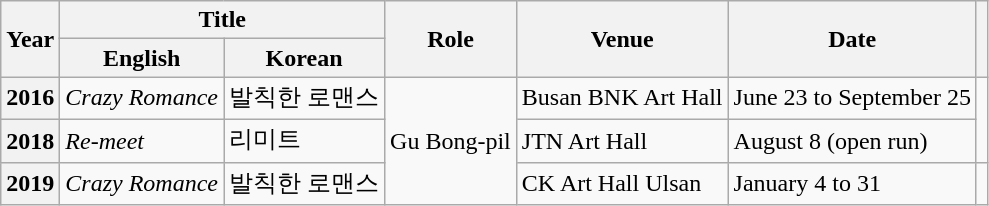<table class="wikitable sortable plainrowheaders">
<tr>
<th scope="col" rowspan="2">Year</th>
<th scope="col" colspan="2">Title</th>
<th scope="col" rowspan="2">Role</th>
<th scope="col" rowspan="2">Venue</th>
<th scope="col" rowspan="2">Date</th>
<th scope="col" rowspan="2" class="unsortable"></th>
</tr>
<tr>
<th>English</th>
<th>Korean</th>
</tr>
<tr>
<th scope="row">2016</th>
<td><em>Crazy Romance</em></td>
<td>발칙한 로맨스</td>
<td rowspan="3">Gu Bong-pil</td>
<td>Busan BNK Art Hall</td>
<td>June 23 to September 25</td>
<td rowspan="2"></td>
</tr>
<tr>
<th scope="row">2018</th>
<td><em>Re-meet</em></td>
<td>리미트</td>
<td>JTN Art Hall</td>
<td>August 8 (open run)</td>
</tr>
<tr>
<th scope="row">2019</th>
<td><em>Crazy Romance</em></td>
<td>발칙한 로맨스</td>
<td>CK Art Hall Ulsan</td>
<td>January 4 to 31</td>
<td></td>
</tr>
</table>
